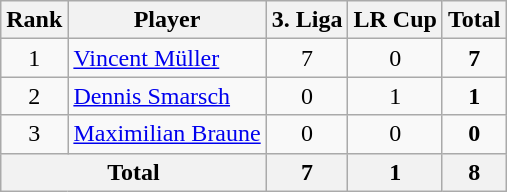<table class="wikitable" style="text-align: center;">
<tr>
<th>Rank</th>
<th>Player</th>
<th>3. Liga</th>
<th>LR Cup</th>
<th>Total</th>
</tr>
<tr>
<td>1</td>
<td align=left> <a href='#'>Vincent Müller</a></td>
<td>7</td>
<td>0</td>
<td><strong>7</strong></td>
</tr>
<tr>
<td>2</td>
<td align=left> <a href='#'>Dennis Smarsch</a></td>
<td>0</td>
<td>1</td>
<td><strong>1</strong></td>
</tr>
<tr>
<td>3</td>
<td align=left> <a href='#'>Maximilian Braune</a></td>
<td>0</td>
<td>0</td>
<td><strong>0</strong></td>
</tr>
<tr>
<th colspan=2>Total</th>
<th>7</th>
<th>1</th>
<th>8</th>
</tr>
</table>
